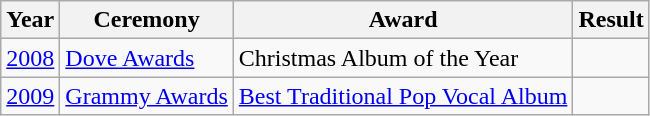<table class="wikitable">
<tr>
<th>Year</th>
<th>Ceremony</th>
<th>Award</th>
<th>Result</th>
</tr>
<tr>
<td style="text-align:center;"><a href='#'>2008</a></td>
<td rowspan="1"><a href='#'>Dove Awards</a></td>
<td>Christmas Album of the Year</td>
<td></td>
</tr>
<tr>
<td style="text-align:center;"><a href='#'>2009</a></td>
<td rowspan="1"><a href='#'>Grammy Awards</a></td>
<td><a href='#'>Best Traditional Pop Vocal Album</a></td>
<td></td>
</tr>
</table>
